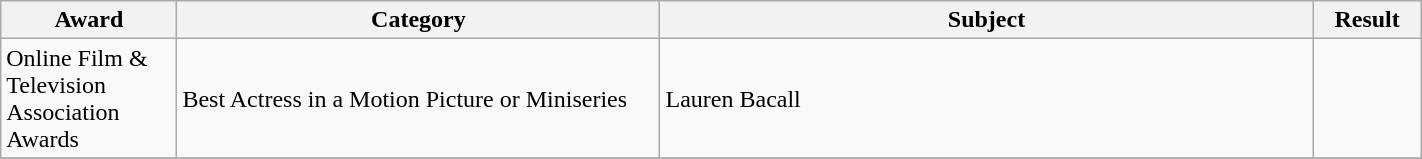<table width="75%" class="wikitable">
<tr>
<th width="10">Award</th>
<th width="220">Category</th>
<th width="300">Subject</th>
<th width="30">Result</th>
</tr>
<tr>
<td>Online Film & Television Association Awards</td>
<td>Best Actress in a Motion Picture or Miniseries</td>
<td>Lauren Bacall</td>
<td></td>
</tr>
<tr>
</tr>
</table>
